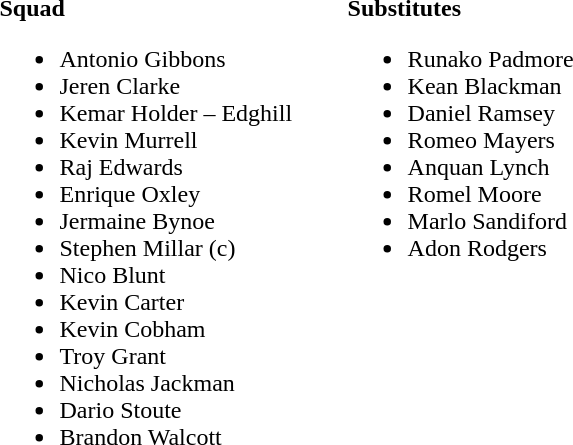<table class="toccolours" style="border-collapse: collapse;">
<tr>
<td valign="top"><br><strong>Squad</strong><ul><li>Antonio Gibbons</li><li>Jeren Clarke</li><li>Kemar Holder – Edghill</li><li>Kevin Murrell</li><li>Raj Edwards</li><li>Enrique Oxley</li><li>Jermaine Bynoe</li><li>Stephen Millar (c)</li><li>Nico Blunt</li><li>Kevin Carter</li><li>Kevin Cobham</li><li>Troy Grant</li><li>Nicholas Jackman</li><li>Dario Stoute</li><li>Brandon Walcott</li></ul></td>
<td width="33"> </td>
<td valign="top"><br><strong>Substitutes</strong><ul><li>Runako Padmore</li><li>Kean Blackman</li><li>Daniel Ramsey</li><li>Romeo Mayers</li><li>Anquan Lynch</li><li>Romel Moore</li><li>Marlo Sandiford</li><li>Adon Rodgers</li></ul></td>
</tr>
</table>
